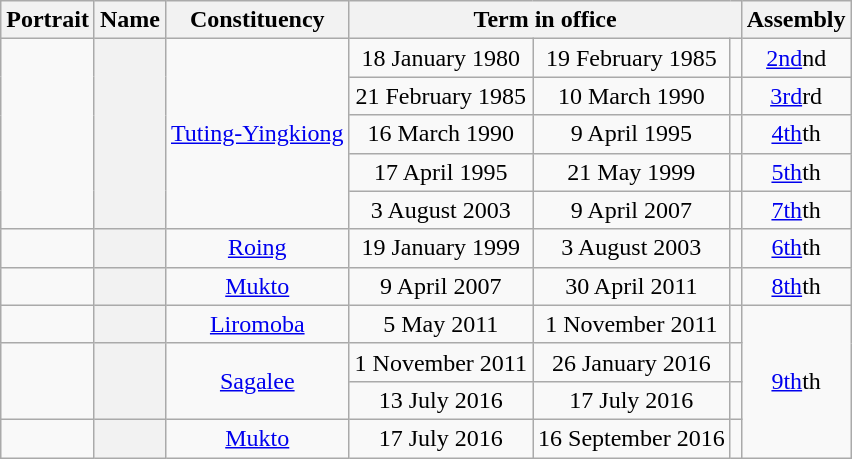<table class="wikitable sortable" style="text-align:center">
<tr>
<th class="unsortable" scope="col">Portrait</th>
<th scope="col" class="sortable">Name</th>
<th scope="col">Constituency</th>
<th colspan="3" scope="colgroup">Term in office</th>
<th scope="col">Assembly</th>
</tr>
<tr>
<td rowspan="5"></td>
<th scope="row"  rowspan="5"></th>
<td rowspan="5"><a href='#'>Tuting-Yingkiong</a></td>
<td>18 January 1980</td>
<td>19 February 1985</td>
<td></td>
<td><a href='#'>2nd</a>nd</td>
</tr>
<tr>
<td>21 February 1985</td>
<td>10 March 1990</td>
<td></td>
<td><a href='#'>3rd</a>rd</td>
</tr>
<tr align="center">
<td>16 March 1990</td>
<td>9 April 1995</td>
<td></td>
<td><a href='#'>4th</a>th</td>
</tr>
<tr align="center">
<td>17 April 1995</td>
<td>21 May 1999</td>
<td></td>
<td><a href='#'>5th</a>th</td>
</tr>
<tr align="center">
<td>3 August 2003</td>
<td>9 April 2007</td>
<td></td>
<td><a href='#'>7th</a>th</td>
</tr>
<tr align="center">
<td></td>
<th scope="row"></th>
<td><a href='#'>Roing</a></td>
<td>19 January 1999</td>
<td>3 August 2003</td>
<td></td>
<td><a href='#'>6th</a>th</td>
</tr>
<tr align="center">
<td></td>
<th scope="row"></th>
<td><a href='#'>Mukto</a></td>
<td>9 April 2007</td>
<td>30 April 2011</td>
<td></td>
<td><a href='#'>8th</a>th</td>
</tr>
<tr align="center">
<td></td>
<th scope="row"></th>
<td><a href='#'>Liromoba</a></td>
<td>5 May 2011</td>
<td>1 November 2011</td>
<td></td>
<td rowspan="4"><a href='#'>9th</a>th</td>
</tr>
<tr align="center">
<td rowspan="2"></td>
<th scope="row" rowspan="2"></th>
<td rowspan="2"><a href='#'>Sagalee</a></td>
<td>1 November 2011</td>
<td>26 January 2016</td>
<td></td>
</tr>
<tr align="center">
<td>13 July 2016</td>
<td>17 July 2016</td>
<td></td>
</tr>
<tr align="center">
<td></td>
<th scope="row"></th>
<td><a href='#'>Mukto</a></td>
<td>17 July 2016</td>
<td>16 September 2016</td>
<td></td>
</tr>
</table>
